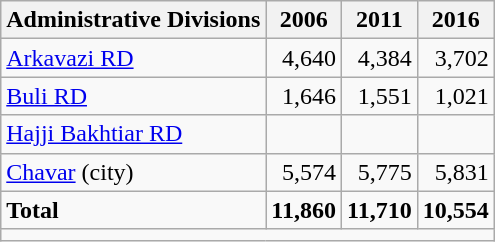<table class="wikitable">
<tr>
<th>Administrative Divisions</th>
<th>2006</th>
<th>2011</th>
<th>2016</th>
</tr>
<tr>
<td><a href='#'>Arkavazi RD</a></td>
<td style="text-align: right;">4,640</td>
<td style="text-align: right;">4,384</td>
<td style="text-align: right;">3,702</td>
</tr>
<tr>
<td><a href='#'>Buli RD</a></td>
<td style="text-align: right;">1,646</td>
<td style="text-align: right;">1,551</td>
<td style="text-align: right;">1,021</td>
</tr>
<tr>
<td><a href='#'>Hajji Bakhtiar RD</a></td>
<td style="text-align: right;"></td>
<td style="text-align: right;"></td>
<td style="text-align: right;"></td>
</tr>
<tr>
<td><a href='#'>Chavar</a> (city)</td>
<td style="text-align: right;">5,574</td>
<td style="text-align: right;">5,775</td>
<td style="text-align: right;">5,831</td>
</tr>
<tr>
<td><strong>Total</strong></td>
<td style="text-align: right;"><strong>11,860</strong></td>
<td style="text-align: right;"><strong>11,710</strong></td>
<td style="text-align: right;"><strong>10,554</strong></td>
</tr>
<tr>
<td colspan=4></td>
</tr>
</table>
